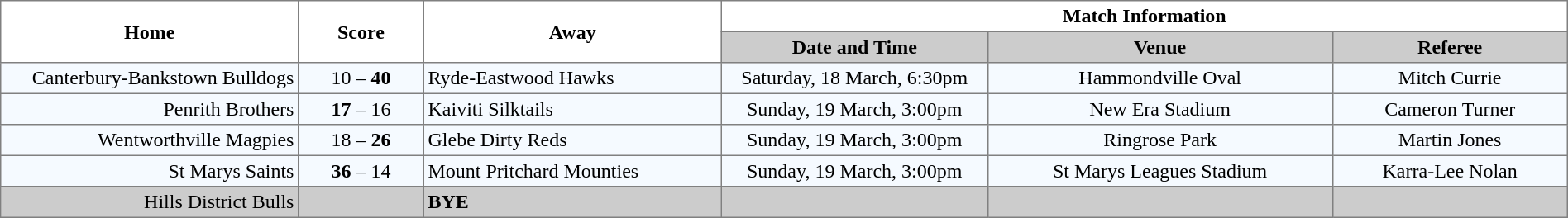<table width="100%" cellspacing="0" cellpadding="3" border="1" style="border-collapse:collapse;  text-align:center;">
<tr>
<th rowspan="2" width="19%">Home</th>
<th rowspan="2" width="8%">Score</th>
<th rowspan="2" width="19%">Away</th>
<th colspan="3">Match Information</th>
</tr>
<tr style="background:#CCCCCC">
<th width="17%">Date and Time</th>
<th width="22%">Venue</th>
<th width="50%">Referee</th>
</tr>
<tr style="text-align:center; background:#f5faff;">
<td align="right">Canterbury-Bankstown Bulldogs </td>
<td>10 – <strong>40</strong></td>
<td align="left"> Ryde-Eastwood Hawks</td>
<td>Saturday, 18 March, 6:30pm</td>
<td>Hammondville Oval</td>
<td>Mitch Currie</td>
</tr>
<tr style="text-align:center; background:#f5faff;">
<td align="right">Penrith Brothers </td>
<td><strong>17</strong> – 16</td>
<td align="left"> Kaiviti Silktails</td>
<td>Sunday, 19 March, 3:00pm</td>
<td>New Era Stadium</td>
<td>Cameron Turner</td>
</tr>
<tr style="text-align:center; background:#f5faff;">
<td align="right">Wentworthville Magpies </td>
<td>18 – <strong>26</strong></td>
<td align="left"> Glebe Dirty Reds</td>
<td>Sunday, 19 March, 3:00pm</td>
<td>Ringrose Park</td>
<td>Martin Jones</td>
</tr>
<tr style="text-align:center; background:#f5faff;">
<td align="right">St Marys Saints </td>
<td><strong>36</strong> – 14</td>
<td align="left"> Mount Pritchard Mounties</td>
<td>Sunday, 19 March, 3:00pm</td>
<td>St Marys Leagues Stadium</td>
<td>Karra-Lee Nolan</td>
</tr>
<tr style="text-align:center; background:#CCCCCC;">
<td align="right">Hills District Bulls </td>
<td></td>
<td align="left"><strong>BYE</strong></td>
<td></td>
<td></td>
<td></td>
</tr>
</table>
